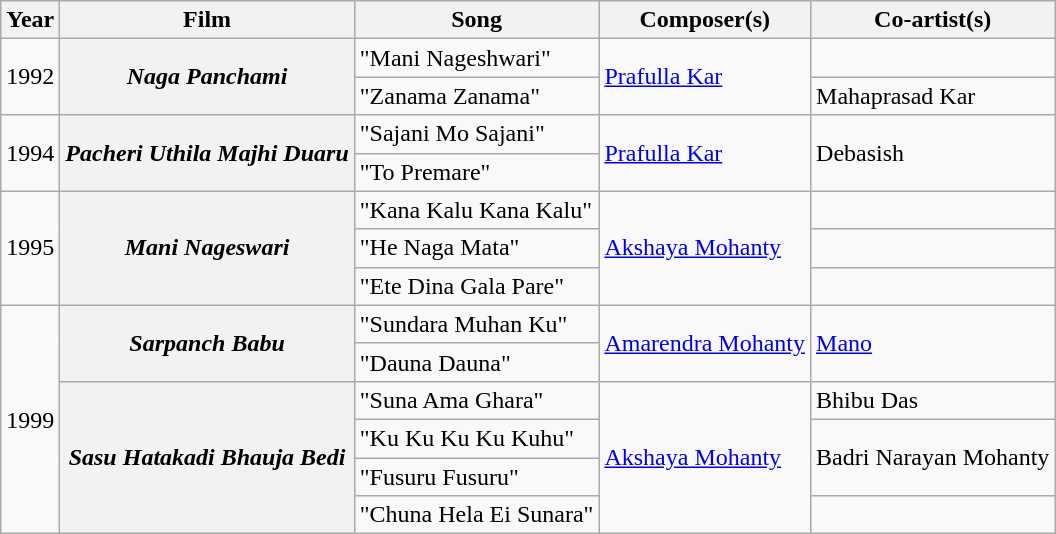<table class="wikitable">
<tr>
<th>Year</th>
<th>Film</th>
<th>Song</th>
<th>Composer(s)</th>
<th>Co-artist(s)</th>
</tr>
<tr>
<td rowspan="2">1992</td>
<th rowspan="2"><em>Naga Panchami</em></th>
<td>"Mani Nageshwari"</td>
<td rowspan="2"><a href='#'>Prafulla Kar</a></td>
<td></td>
</tr>
<tr>
<td>"Zanama Zanama"</td>
<td>Mahaprasad Kar</td>
</tr>
<tr>
<td rowspan="2">1994</td>
<th rowspan="2"><em>Pacheri Uthila Majhi Duaru</em></th>
<td>"Sajani Mo Sajani"</td>
<td rowspan="2"><a href='#'>Prafulla Kar</a></td>
<td rowspan="2">Debasish</td>
</tr>
<tr>
<td>"To Premare"</td>
</tr>
<tr>
<td rowspan="3">1995</td>
<th rowspan="3"><em>Mani Nageswari</em></th>
<td>"Kana Kalu Kana Kalu"</td>
<td rowspan="3"><a href='#'>Akshaya Mohanty</a></td>
<td></td>
</tr>
<tr>
<td>"He Naga Mata"</td>
<td></td>
</tr>
<tr>
<td>"Ete Dina Gala Pare"</td>
<td></td>
</tr>
<tr>
<td rowspan="6">1999</td>
<th rowspan="2"><em>Sarpanch Babu</em></th>
<td>"Sundara Muhan Ku"</td>
<td rowspan="2"><a href='#'>Amarendra Mohanty</a></td>
<td rowspan="2"><a href='#'>Mano</a></td>
</tr>
<tr>
<td>"Dauna Dauna"</td>
</tr>
<tr>
<th rowspan="4"><em>Sasu Hatakadi Bhauja Bedi</em></th>
<td>"Suna Ama Ghara"</td>
<td rowspan="4"><a href='#'>Akshaya Mohanty</a></td>
<td>Bhibu Das</td>
</tr>
<tr>
<td>"Ku Ku Ku Ku Kuhu"</td>
<td rowspan="2">Badri Narayan Mohanty</td>
</tr>
<tr>
<td>"Fusuru Fusuru"</td>
</tr>
<tr>
<td>"Chuna Hela Ei Sunara"</td>
<td></td>
</tr>
</table>
